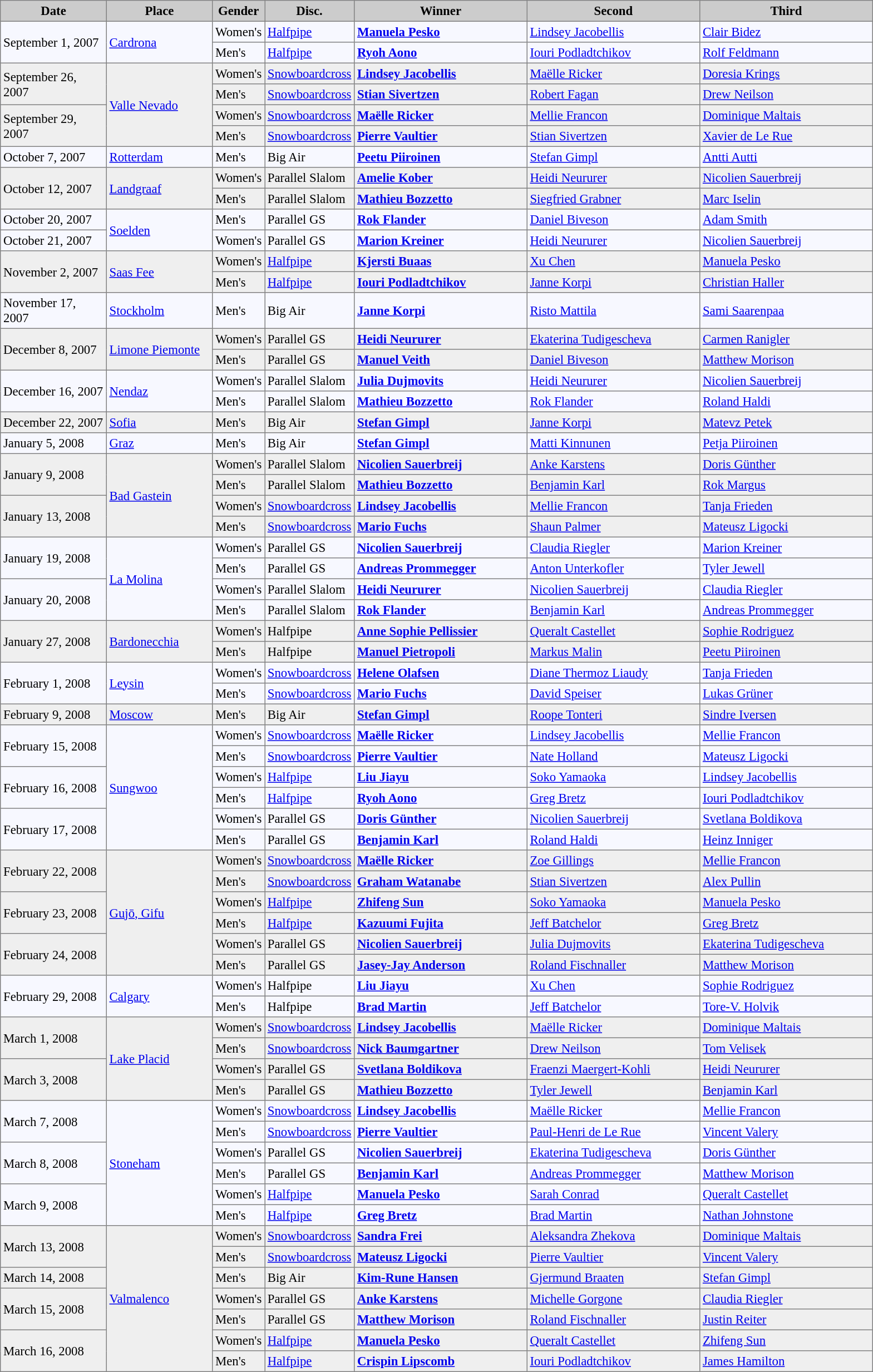<table bgcolor="#f7f8ff" cellpadding="3" cellspacing="0" border="1" style="font-size: 95%; border: gray solid 1px; border-collapse: collapse;">
<tr bgcolor="#CCCCCC">
<td align="center" width="120"><strong>Date</strong></td>
<td align="center" width="120"><strong>Place</strong></td>
<td align="center" width="50"><strong>Gender</strong></td>
<td align="center" width="50"><strong>Disc.</strong></td>
<td align="center" width="200"><strong>Winner</strong></td>
<td align="center" width="200"><strong>Second</strong></td>
<td align="center" width="200"><strong>Third</strong></td>
</tr>
<tr align="left">
<td rowspan="2">September 1, 2007</td>
<td rowspan="2"> <a href='#'>Cardrona</a></td>
<td>Women's</td>
<td><a href='#'>Halfpipe</a></td>
<td> <strong><a href='#'>Manuela Pesko</a></strong></td>
<td> <a href='#'>Lindsey Jacobellis</a></td>
<td> <a href='#'>Clair Bidez</a></td>
</tr>
<tr align="left">
<td>Men's</td>
<td><a href='#'>Halfpipe</a></td>
<td><strong> <a href='#'>Ryoh Aono</a></strong></td>
<td> <a href='#'>Iouri Podladtchikov</a></td>
<td> <a href='#'>Rolf Feldmann</a></td>
</tr>
<tr align="left" bgcolor="#EFEFEF">
<td rowspan="2">September 26, 2007</td>
<td rowspan="4"> <a href='#'>Valle Nevado</a></td>
<td>Women's</td>
<td><a href='#'>Snowboardcross</a></td>
<td><strong> <a href='#'>Lindsey Jacobellis</a></strong></td>
<td> <a href='#'>Maëlle Ricker</a></td>
<td>  <a href='#'>Doresia Krings</a></td>
</tr>
<tr align="left" bgcolor="#EFEFEF">
<td>Men's</td>
<td><a href='#'>Snowboardcross</a></td>
<td> <strong><a href='#'>Stian Sivertzen</a></strong></td>
<td> <a href='#'>Robert Fagan</a></td>
<td> <a href='#'>Drew Neilson</a></td>
</tr>
<tr align="left" bgcolor="#EFEFEF">
<td rowspan="2">September 29, 2007</td>
<td>Women's</td>
<td><a href='#'>Snowboardcross</a></td>
<td> <strong><a href='#'>Maëlle Ricker</a></strong></td>
<td> <a href='#'>Mellie Francon</a></td>
<td> <a href='#'>Dominique Maltais</a></td>
</tr>
<tr align="left"  bgcolor="#EFEFEF">
<td>Men's</td>
<td><a href='#'>Snowboardcross</a></td>
<td><strong> <a href='#'>Pierre Vaultier</a></strong></td>
<td> <a href='#'>Stian Sivertzen</a></td>
<td> <a href='#'>Xavier de Le Rue</a></td>
</tr>
<tr align="left">
<td>October 7, 2007</td>
<td> <a href='#'>Rotterdam</a></td>
<td>Men's</td>
<td>Big Air</td>
<td> <strong><a href='#'>Peetu Piiroinen</a></strong></td>
<td>  <a href='#'>Stefan Gimpl</a></td>
<td> <a href='#'>Antti Autti</a></td>
</tr>
<tr align="left"  bgcolor="#EFEFEF">
<td rowspan="2">October 12, 2007</td>
<td rowspan="2"> <a href='#'>Landgraaf</a></td>
<td>Women's</td>
<td>Parallel Slalom</td>
<td> <strong><a href='#'>Amelie Kober</a></strong></td>
<td> <a href='#'>Heidi Neururer</a></td>
<td> <a href='#'>Nicolien Sauerbreij</a></td>
</tr>
<tr align="left"   bgcolor="#EFEFEF">
<td>Men's</td>
<td>Parallel Slalom</td>
<td> <strong><a href='#'>Mathieu Bozzetto</a></strong></td>
<td>  <a href='#'>Siegfried Grabner</a></td>
<td> <a href='#'>Marc Iselin</a></td>
</tr>
<tr align="left">
<td>October 20, 2007</td>
<td rowspan="2"> <a href='#'>Soelden</a></td>
<td>Men's</td>
<td>Parallel GS</td>
<td> <strong><a href='#'>Rok Flander</a></strong></td>
<td> <a href='#'>Daniel Biveson</a></td>
<td> <a href='#'>Adam Smith</a></td>
</tr>
<tr align="left">
<td>October 21, 2007</td>
<td>Women's</td>
<td>Parallel GS</td>
<td> <strong><a href='#'>Marion Kreiner</a></strong></td>
<td> <a href='#'>Heidi Neururer</a></td>
<td> <a href='#'>Nicolien Sauerbreij</a></td>
</tr>
<tr align="left"  bgcolor="#EFEFEF">
<td rowspan="2">November 2, 2007</td>
<td rowspan="2"> <a href='#'>Saas Fee</a></td>
<td>Women's</td>
<td><a href='#'>Halfpipe</a></td>
<td> <strong><a href='#'>Kjersti Buaas</a></strong></td>
<td> <a href='#'>Xu Chen</a></td>
<td> <a href='#'>Manuela Pesko</a></td>
</tr>
<tr align="left"   bgcolor="#EFEFEF">
<td>Men's</td>
<td><a href='#'>Halfpipe</a></td>
<td> <strong><a href='#'>Iouri Podladtchikov</a></strong></td>
<td> <a href='#'>Janne Korpi</a></td>
<td> <a href='#'>Christian Haller</a></td>
</tr>
<tr align="left">
<td>November 17, 2007</td>
<td> <a href='#'>Stockholm</a></td>
<td>Men's</td>
<td>Big Air</td>
<td> <strong><a href='#'>Janne Korpi</a></strong></td>
<td> <a href='#'>Risto Mattila</a></td>
<td> <a href='#'>Sami Saarenpaa</a></td>
</tr>
<tr align="left"   bgcolor="#EFEFEF">
<td rowspan="2">December 8, 2007</td>
<td rowspan="2"> <a href='#'>Limone Piemonte</a></td>
<td>Women's</td>
<td>Parallel GS</td>
<td> <strong><a href='#'>Heidi Neururer</a></strong></td>
<td> <a href='#'>Ekaterina Tudigescheva</a></td>
<td> <a href='#'>Carmen Ranigler</a></td>
</tr>
<tr align="left"    bgcolor="#EFEFEF">
<td>Men's</td>
<td>Parallel GS</td>
<td> <strong><a href='#'>Manuel Veith</a></strong></td>
<td> <a href='#'>Daniel Biveson</a></td>
<td> <a href='#'>Matthew Morison</a></td>
</tr>
<tr align="left">
<td rowspan="2">December 16, 2007</td>
<td rowspan="2"> <a href='#'>Nendaz</a></td>
<td>Women's</td>
<td>Parallel Slalom</td>
<td> <strong><a href='#'>Julia Dujmovits</a></strong></td>
<td>  <a href='#'>Heidi Neururer</a></td>
<td> <a href='#'>Nicolien Sauerbreij</a></td>
</tr>
<tr align="left">
<td>Men's</td>
<td>Parallel Slalom</td>
<td> <strong><a href='#'>Mathieu Bozzetto</a></strong></td>
<td> <a href='#'>Rok Flander</a></td>
<td> <a href='#'>Roland Haldi</a></td>
</tr>
<tr align="left"    bgcolor="#EFEFEF">
<td>December 22, 2007</td>
<td> <a href='#'>Sofia</a></td>
<td>Men's</td>
<td>Big Air</td>
<td>  <strong><a href='#'>Stefan Gimpl</a></strong></td>
<td> <a href='#'>Janne Korpi</a></td>
<td> <a href='#'>Matevz Petek</a></td>
</tr>
<tr align="left">
<td>January 5, 2008</td>
<td> <a href='#'>Graz</a></td>
<td>Men's</td>
<td>Big Air</td>
<td>  <strong><a href='#'>Stefan Gimpl</a></strong></td>
<td> <a href='#'>Matti Kinnunen</a></td>
<td> <a href='#'>Petja Piiroinen</a></td>
</tr>
<tr align="left"   bgcolor="#EFEFEF">
<td rowspan="2">January 9, 2008</td>
<td rowspan="4"> <a href='#'>Bad Gastein</a></td>
<td>Women's</td>
<td>Parallel Slalom</td>
<td> <strong><a href='#'>Nicolien Sauerbreij</a></strong></td>
<td> <a href='#'>Anke Karstens</a></td>
<td> <a href='#'>Doris Günther</a></td>
</tr>
<tr align="left"    bgcolor="#EFEFEF">
<td>Men's</td>
<td>Parallel Slalom</td>
<td> <strong><a href='#'>Mathieu Bozzetto</a></strong></td>
<td> <a href='#'>Benjamin Karl</a></td>
<td><a href='#'>Rok Margus</a></td>
</tr>
<tr align="left"    bgcolor="#EFEFEF">
<td rowspan="2">January 13, 2008</td>
<td>Women's</td>
<td><a href='#'>Snowboardcross</a></td>
<td><strong> <a href='#'>Lindsey Jacobellis</a></strong></td>
<td> <a href='#'>Mellie Francon</a></td>
<td> <a href='#'>Tanja Frieden</a></td>
</tr>
<tr align="left"    bgcolor="#EFEFEF">
<td>Men's</td>
<td><a href='#'>Snowboardcross</a></td>
<td> <strong><a href='#'>Mario Fuchs</a></strong></td>
<td> <a href='#'>Shaun Palmer</a></td>
<td> <a href='#'>Mateusz Ligocki</a></td>
</tr>
<tr align="left">
<td rowspan="2">January 19, 2008</td>
<td rowspan="4"> <a href='#'>La Molina</a></td>
<td>Women's</td>
<td>Parallel GS</td>
<td> <strong><a href='#'>Nicolien Sauerbreij</a></strong></td>
<td> <a href='#'>Claudia Riegler</a></td>
<td> <a href='#'>Marion Kreiner</a></td>
</tr>
<tr align="left">
<td>Men's</td>
<td>Parallel GS</td>
<td> <strong><a href='#'>Andreas Prommegger</a></strong></td>
<td> <a href='#'>Anton Unterkofler</a></td>
<td> <a href='#'>Tyler Jewell</a></td>
</tr>
<tr align="left">
<td rowspan="2">January 20, 2008</td>
<td>Women's</td>
<td>Parallel Slalom</td>
<td>  <strong><a href='#'>Heidi Neururer</a></strong></td>
<td> <a href='#'>Nicolien Sauerbreij</a></td>
<td> <a href='#'>Claudia Riegler</a></td>
</tr>
<tr align="left">
<td>Men's</td>
<td>Parallel Slalom</td>
<td> <strong><a href='#'>Rok Flander</a></strong></td>
<td> <a href='#'>Benjamin Karl</a></td>
<td> <a href='#'>Andreas Prommegger</a></td>
</tr>
<tr align="left"   bgcolor="#EFEFEF">
<td rowspan="2">January 27, 2008</td>
<td rowspan="2"> <a href='#'>Bardonecchia</a></td>
<td>Women's</td>
<td>Halfpipe</td>
<td> <strong><a href='#'>Anne Sophie Pellissier</a></strong></td>
<td> <a href='#'>Queralt Castellet</a></td>
<td> <a href='#'>Sophie Rodriguez</a></td>
</tr>
<tr align="left"   bgcolor="#EFEFEF">
<td>Men's</td>
<td>Halfpipe</td>
<td> <strong><a href='#'>Manuel Pietropoli</a></strong></td>
<td> <a href='#'>Markus Malin</a></td>
<td> <a href='#'>Peetu Piiroinen</a></td>
</tr>
<tr align="left">
<td rowspan="2">February 1, 2008</td>
<td rowspan="2"> <a href='#'>Leysin</a></td>
<td>Women's</td>
<td><a href='#'>Snowboardcross</a></td>
<td> <strong><a href='#'>Helene Olafsen</a></strong></td>
<td> <a href='#'>Diane Thermoz Liaudy</a></td>
<td> <a href='#'>Tanja Frieden</a></td>
</tr>
<tr align="left">
<td>Men's</td>
<td><a href='#'>Snowboardcross</a></td>
<td> <strong><a href='#'>Mario Fuchs</a></strong></td>
<td> <a href='#'>David Speiser</a></td>
<td> <a href='#'>Lukas Grüner</a></td>
</tr>
<tr align="left"  bgcolor="#EFEFEF">
<td>February 9, 2008</td>
<td> <a href='#'>Moscow</a></td>
<td>Men's</td>
<td>Big Air</td>
<td> <strong><a href='#'>Stefan Gimpl</a></strong></td>
<td> <a href='#'>Roope Tonteri</a></td>
<td> <a href='#'>Sindre Iversen</a></td>
</tr>
<tr align="left">
<td rowspan="2">February 15, 2008</td>
<td rowspan="6"> <a href='#'>Sungwoo</a></td>
<td>Women's</td>
<td><a href='#'>Snowboardcross</a></td>
<td> <strong><a href='#'>Maëlle Ricker</a></strong></td>
<td> <a href='#'>Lindsey Jacobellis</a></td>
<td> <a href='#'>Mellie Francon</a></td>
</tr>
<tr align="left">
<td>Men's</td>
<td><a href='#'>Snowboardcross</a></td>
<td><strong> <a href='#'>Pierre Vaultier</a></strong></td>
<td> <a href='#'>Nate Holland</a></td>
<td> <a href='#'>Mateusz Ligocki</a></td>
</tr>
<tr align="left">
<td rowspan="2">February 16, 2008</td>
<td>Women's</td>
<td><a href='#'>Halfpipe</a></td>
<td> <strong><a href='#'>Liu Jiayu</a></strong></td>
<td> <a href='#'>Soko Yamaoka</a></td>
<td> <a href='#'>Lindsey Jacobellis</a></td>
</tr>
<tr align="left">
<td>Men's</td>
<td><a href='#'>Halfpipe</a></td>
<td><strong> <a href='#'>Ryoh Aono</a></strong></td>
<td> <a href='#'>Greg Bretz</a></td>
<td> <a href='#'>Iouri Podladtchikov</a></td>
</tr>
<tr align="left">
<td rowspan="2">February 17, 2008</td>
<td>Women's</td>
<td>Parallel GS</td>
<td> <strong><a href='#'>Doris Günther</a></strong></td>
<td>   <a href='#'>Nicolien Sauerbreij</a></td>
<td> <a href='#'>Svetlana Boldikova</a></td>
</tr>
<tr align="left">
<td>Men's</td>
<td>Parallel GS</td>
<td> <strong><a href='#'>Benjamin Karl</a></strong></td>
<td> <a href='#'>Roland Haldi</a></td>
<td> <a href='#'>Heinz Inniger</a></td>
</tr>
<tr align="left"   bgcolor="#EFEFEF">
<td rowspan="2">February 22, 2008</td>
<td rowspan="6"> <a href='#'>Gujō, Gifu</a></td>
<td>Women's</td>
<td><a href='#'>Snowboardcross</a></td>
<td> <strong><a href='#'>Maëlle Ricker</a></strong></td>
<td>  <a href='#'>Zoe Gillings</a></td>
<td> <a href='#'>Mellie Francon</a></td>
</tr>
<tr align="left"    bgcolor="#EFEFEF">
<td>Men's</td>
<td><a href='#'>Snowboardcross</a></td>
<td> <strong><a href='#'>Graham Watanabe</a></strong></td>
<td> <a href='#'>Stian Sivertzen</a></td>
<td> <a href='#'>Alex Pullin</a></td>
</tr>
<tr align="left"     bgcolor="#EFEFEF">
<td rowspan="2">February 23, 2008</td>
<td>Women's</td>
<td><a href='#'>Halfpipe</a></td>
<td> <strong><a href='#'>Zhifeng Sun</a></strong></td>
<td> <a href='#'>Soko Yamaoka</a></td>
<td> <a href='#'>Manuela Pesko</a></td>
</tr>
<tr align="left"     bgcolor="#EFEFEF">
<td>Men's</td>
<td><a href='#'>Halfpipe</a></td>
<td><strong> <a href='#'>Kazuumi Fujita</a></strong></td>
<td> <a href='#'>Jeff Batchelor</a></td>
<td> <a href='#'>Greg Bretz</a></td>
</tr>
<tr align="left"    bgcolor="#EFEFEF">
<td rowspan="2">February 24, 2008</td>
<td>Women's</td>
<td>Parallel GS</td>
<td>   <strong><a href='#'>Nicolien Sauerbreij</a></strong></td>
<td> <a href='#'>Julia Dujmovits</a></td>
<td> <a href='#'>Ekaterina Tudigescheva</a></td>
</tr>
<tr align="left"    bgcolor="#EFEFEF">
<td>Men's</td>
<td>Parallel GS</td>
<td> <strong><a href='#'>Jasey-Jay Anderson</a></strong></td>
<td> <a href='#'>Roland Fischnaller</a></td>
<td> <a href='#'>Matthew Morison</a></td>
</tr>
<tr align="left">
<td rowspan="2">February 29, 2008</td>
<td rowspan="2"> <a href='#'>Calgary</a></td>
<td>Women's</td>
<td>Halfpipe</td>
<td> <strong><a href='#'>Liu Jiayu</a></strong></td>
<td> <a href='#'>Xu Chen</a></td>
<td> <a href='#'>Sophie Rodriguez</a></td>
</tr>
<tr align="left">
<td>Men's</td>
<td>Halfpipe</td>
<td> <strong><a href='#'>Brad Martin</a></strong></td>
<td> <a href='#'>Jeff Batchelor</a></td>
<td> <a href='#'>Tore-V. Holvik</a></td>
</tr>
<tr align="left"   bgcolor="#EFEFEF">
<td rowspan="2">March 1, 2008</td>
<td rowspan="4"> <a href='#'>Lake Placid</a></td>
<td>Women's</td>
<td><a href='#'>Snowboardcross</a></td>
<td> <strong><a href='#'>Lindsey Jacobellis</a></strong></td>
<td>  <a href='#'>Maëlle Ricker</a></td>
<td> <a href='#'>Dominique Maltais</a></td>
</tr>
<tr align="left"    bgcolor="#EFEFEF">
<td>Men's</td>
<td><a href='#'>Snowboardcross</a></td>
<td> <strong><a href='#'>Nick Baumgartner</a></strong></td>
<td> <a href='#'>Drew Neilson</a></td>
<td> <a href='#'>Tom Velisek</a></td>
</tr>
<tr align="left"   bgcolor="#EFEFEF">
<td rowspan="2">March 3, 2008</td>
<td>Women's</td>
<td>Parallel GS</td>
<td> <strong><a href='#'>Svetlana Boldikova</a></strong></td>
<td> <a href='#'>Fraenzi Maergert-Kohli</a></td>
<td> <a href='#'>Heidi Neururer</a></td>
</tr>
<tr align="left"     bgcolor="#EFEFEF">
<td>Men's</td>
<td>Parallel GS</td>
<td> <strong><a href='#'>Mathieu Bozzetto</a></strong></td>
<td> <a href='#'>Tyler Jewell</a></td>
<td> <a href='#'>Benjamin Karl</a></td>
</tr>
<tr align="left">
<td rowspan="2">March 7, 2008</td>
<td rowspan="6"> <a href='#'>Stoneham</a></td>
<td>Women's</td>
<td><a href='#'>Snowboardcross</a></td>
<td> <strong><a href='#'>Lindsey Jacobellis</a></strong></td>
<td>  <a href='#'>Maëlle Ricker</a></td>
<td> <a href='#'>Mellie Francon</a></td>
</tr>
<tr align="left">
<td>Men's</td>
<td><a href='#'>Snowboardcross</a></td>
<td><strong> <a href='#'>Pierre Vaultier</a></strong></td>
<td> <a href='#'>Paul-Henri de Le Rue</a></td>
<td> <a href='#'>Vincent Valery</a></td>
</tr>
<tr align="left">
<td rowspan="2">March 8, 2008</td>
<td>Women's</td>
<td>Parallel GS</td>
<td>   <strong><a href='#'>Nicolien Sauerbreij</a></strong></td>
<td> <a href='#'>Ekaterina Tudigescheva</a></td>
<td>  <a href='#'>Doris Günther</a></td>
</tr>
<tr align="left">
<td>Men's</td>
<td>Parallel GS</td>
<td> <strong><a href='#'>Benjamin Karl</a></strong></td>
<td> <a href='#'>Andreas Prommegger</a></td>
<td> <a href='#'>Matthew Morison</a></td>
</tr>
<tr align="left">
<td rowspan="2">March 9, 2008</td>
<td>Women's</td>
<td><a href='#'>Halfpipe</a></td>
<td> <strong><a href='#'>Manuela Pesko</a></strong></td>
<td> <a href='#'>Sarah Conrad</a></td>
<td> <a href='#'>Queralt Castellet</a></td>
</tr>
<tr align="left">
<td>Men's</td>
<td><a href='#'>Halfpipe</a></td>
<td> <strong><a href='#'>Greg Bretz</a></strong></td>
<td> <a href='#'>Brad Martin</a></td>
<td> <a href='#'>Nathan Johnstone</a></td>
</tr>
<tr align="left"  bgcolor="#EFEFEF">
<td rowspan="2">March 13, 2008</td>
<td rowspan="7"> <a href='#'>Valmalenco</a></td>
<td>Women's</td>
<td><a href='#'>Snowboardcross</a></td>
<td> <strong><a href='#'>Sandra Frei</a></strong></td>
<td> <a href='#'>Aleksandra Zhekova</a></td>
<td> <a href='#'>Dominique Maltais</a></td>
</tr>
<tr align="left"    bgcolor="#EFEFEF">
<td>Men's</td>
<td><a href='#'>Snowboardcross</a></td>
<td> <strong><a href='#'>Mateusz Ligocki</a></strong></td>
<td>  <a href='#'>Pierre Vaultier</a></td>
<td> <a href='#'>Vincent Valery</a></td>
</tr>
<tr align="left"   bgcolor="#EFEFEF">
<td rowspan="1">March 14, 2008</td>
<td>Men's</td>
<td>Big Air</td>
<td> <strong><a href='#'>Kim-Rune Hansen</a></strong></td>
<td>  <a href='#'>Gjermund Braaten</a></td>
<td>  <a href='#'>Stefan Gimpl</a></td>
</tr>
<tr align="left"   bgcolor="#EFEFEF">
<td rowspan="2">March 15, 2008</td>
<td>Women's</td>
<td>Parallel GS</td>
<td> <strong><a href='#'>Anke Karstens</a></strong></td>
<td> <a href='#'>Michelle Gorgone</a></td>
<td> <a href='#'>Claudia Riegler</a></td>
</tr>
<tr align="left"  bgcolor="#EFEFEF">
<td>Men's</td>
<td>Parallel GS</td>
<td> <strong><a href='#'>Matthew Morison</a></strong></td>
<td> <a href='#'>Roland Fischnaller</a></td>
<td> <a href='#'>Justin Reiter</a></td>
</tr>
<tr align="left"   bgcolor="#EFEFEF">
<td rowspan="2">March 16, 2008</td>
<td>Women's</td>
<td><a href='#'>Halfpipe</a></td>
<td> <strong><a href='#'>Manuela Pesko</a></strong></td>
<td> <a href='#'>Queralt Castellet</a></td>
<td>  <a href='#'>Zhifeng Sun</a></td>
</tr>
<tr align="left"  bgcolor="#EFEFEF">
<td>Men's</td>
<td><a href='#'>Halfpipe</a></td>
<td> <strong><a href='#'>Crispin Lipscomb</a></strong></td>
<td> <a href='#'>Iouri Podladtchikov</a></td>
<td> <a href='#'>James Hamilton</a></td>
</tr>
</table>
